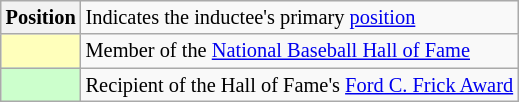<table class="wikitable plainrowheaders" style="font-size:85%">
<tr>
<th scope="row" style="text-align:center"><strong>Position</strong></th>
<td>Indicates the inductee's primary <a href='#'>position</a></td>
</tr>
<tr>
<th scope="row" style="text-align:center; background:#FFFFBB"></th>
<td>Member of the <a href='#'>National Baseball Hall of Fame</a></td>
</tr>
<tr>
<th scope="row" style="text-align:center; background:#cfc"></th>
<td>Recipient of the Hall of Fame's <a href='#'>Ford C. Frick Award</a></td>
</tr>
</table>
